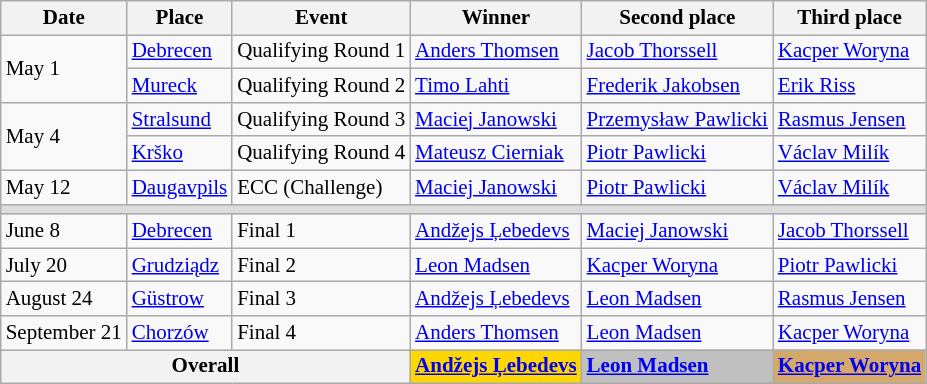<table class=wikitable style="font-size:14px">
<tr>
<th>Date</th>
<th>Place</th>
<th>Event</th>
<th>Winner</th>
<th>Second place</th>
<th>Third place</th>
</tr>
<tr>
<td rowspan=2>May 1</td>
<td> <a href='#'>Debrecen</a></td>
<td>Qualifying Round 1</td>
<td> <a href='#'>Anders Thomsen</a></td>
<td> <a href='#'>Jacob Thorssell</a></td>
<td> <a href='#'>Kacper Woryna</a></td>
</tr>
<tr>
<td> <a href='#'>Mureck</a></td>
<td>Qualifying Round 2</td>
<td> <a href='#'>Timo Lahti</a></td>
<td> <a href='#'>Frederik Jakobsen</a></td>
<td> <a href='#'>Erik Riss</a></td>
</tr>
<tr>
<td rowspan=2>May 4</td>
<td> <a href='#'>Stralsund</a></td>
<td>Qualifying Round 3</td>
<td> <a href='#'>Maciej Janowski</a></td>
<td> <a href='#'>Przemysław Pawlicki</a></td>
<td> <a href='#'>Rasmus Jensen</a></td>
</tr>
<tr>
<td> <a href='#'>Krško</a></td>
<td>Qualifying Round 4</td>
<td> <a href='#'>Mateusz Cierniak</a></td>
<td> <a href='#'>Piotr Pawlicki</a></td>
<td> <a href='#'>Václav Milík</a></td>
</tr>
<tr>
<td>May 12</td>
<td> <a href='#'>Daugavpils</a></td>
<td>ECC (Challenge)</td>
<td> <a href='#'>Maciej Janowski</a></td>
<td> <a href='#'>Piotr Pawlicki</a></td>
<td> <a href='#'>Václav Milík</a></td>
</tr>
<tr bgcolor=#DDDDDD>
<td colspan=7></td>
</tr>
<tr>
<td>June 8</td>
<td> <a href='#'>Debrecen</a></td>
<td>Final 1</td>
<td> <a href='#'>Andžejs Ļebedevs</a></td>
<td> <a href='#'>Maciej Janowski</a></td>
<td> <a href='#'>Jacob Thorssell</a></td>
</tr>
<tr>
<td>July 20</td>
<td> <a href='#'>Grudziądz</a></td>
<td>Final 2</td>
<td> <a href='#'>Leon Madsen</a></td>
<td> <a href='#'>Kacper Woryna</a></td>
<td> <a href='#'>Piotr Pawlicki</a></td>
</tr>
<tr>
<td>August 24</td>
<td> <a href='#'>Güstrow</a></td>
<td>Final 3</td>
<td> <a href='#'>Andžejs Ļebedevs</a></td>
<td> <a href='#'>Leon Madsen</a></td>
<td> <a href='#'>Rasmus Jensen</a></td>
</tr>
<tr>
<td>September 21</td>
<td> <a href='#'>Chorzów</a></td>
<td>Final 4</td>
<td> <a href='#'>Anders Thomsen</a></td>
<td> <a href='#'>Leon Madsen</a></td>
<td> <a href='#'>Kacper Woryna</a></td>
</tr>
<tr>
<th colspan=3><strong>Overall</strong></th>
<td bgcolor=gold> <strong><a href='#'>Andžejs Ļebedevs</a></strong></td>
<td bgcolor=silver> <strong><a href='#'>Leon Madsen</a></strong></td>
<td bgcolor=d4a96b> <strong><a href='#'>Kacper Woryna</a></strong></td>
</tr>
</table>
